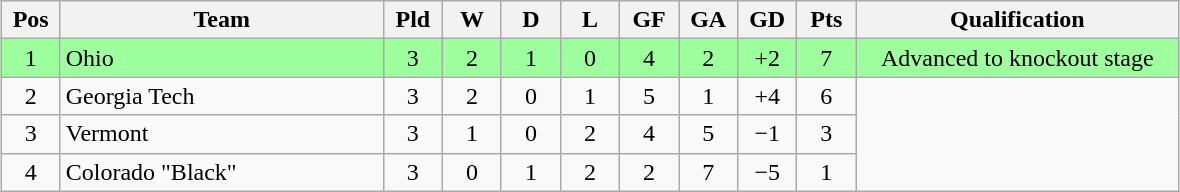<table class="wikitable" style="text-align:center; margin: 1em auto">
<tr>
<th style="width:2em">Pos</th>
<th style="width:13em">Team</th>
<th style="width:2em">Pld</th>
<th style="width:2em">W</th>
<th style="width:2em">D</th>
<th style="width:2em">L</th>
<th style="width:2em">GF</th>
<th style="width:2em">GA</th>
<th style="width:2em">GD</th>
<th style="width:2em">Pts</th>
<th style="width:13em">Qualification</th>
</tr>
<tr bgcolor="#9eff9e">
<td>1</td>
<td style="text-align:left">Ohio</td>
<td>3</td>
<td>2</td>
<td>1</td>
<td>0</td>
<td>4</td>
<td>2</td>
<td>+2</td>
<td>7</td>
<td>Advanced to knockout stage</td>
</tr>
<tr>
<td>2</td>
<td style="text-align:left">Georgia Tech</td>
<td>3</td>
<td>2</td>
<td>0</td>
<td>1</td>
<td>5</td>
<td>1</td>
<td>+4</td>
<td>6</td>
</tr>
<tr>
<td>3</td>
<td style="text-align:left">Vermont</td>
<td>3</td>
<td>1</td>
<td>0</td>
<td>2</td>
<td>4</td>
<td>5</td>
<td>−1</td>
<td>3</td>
</tr>
<tr>
<td>4</td>
<td style="text-align:left">Colorado "Black"</td>
<td>3</td>
<td>0</td>
<td>1</td>
<td>2</td>
<td>2</td>
<td>7</td>
<td>−5</td>
<td>1</td>
</tr>
</table>
